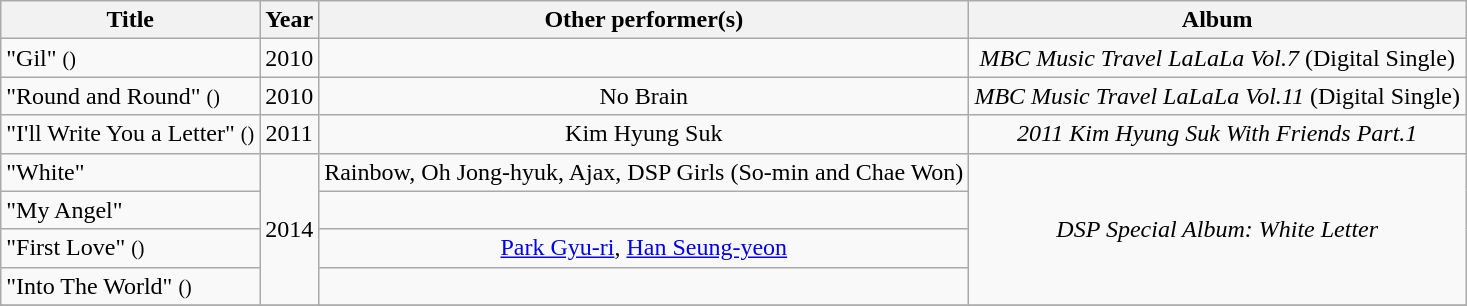<table class="wikitable" style="text-align:center;">
<tr>
<th>Title</th>
<th>Year</th>
<th>Other performer(s)</th>
<th>Album</th>
</tr>
<tr>
<td align="left">"Gil" <small>()</small></td>
<td>2010</td>
<td></td>
<td><em>MBC Music Travel LaLaLa Vol.7</em> (Digital Single)</td>
</tr>
<tr>
<td align="left">"Round and Round" <small>()</small></td>
<td>2010</td>
<td>No Brain</td>
<td><em>MBC Music Travel LaLaLa Vol.11</em> (Digital Single)</td>
</tr>
<tr>
<td align="left">"I'll Write You a Letter" <small>()</small></td>
<td>2011</td>
<td>Kim Hyung Suk</td>
<td><em>2011 Kim Hyung Suk With Friends Part.1</em></td>
</tr>
<tr>
<td align="left">"White"</td>
<td rowspan="4">2014</td>
<td>Rainbow, Oh Jong-hyuk, Ajax, DSP Girls (So-min and Chae Won)</td>
<td rowspan="4"><em>DSP Special Album: White Letter</em></td>
</tr>
<tr>
<td align="left">"My Angel"</td>
<td></td>
</tr>
<tr>
<td align="left">"First Love" <small>()</small></td>
<td><a href='#'>Park Gyu-ri</a>, <a href='#'>Han Seung-yeon</a></td>
</tr>
<tr>
<td align="left">"Into The World" <small>()</small></td>
<td></td>
</tr>
<tr>
</tr>
</table>
